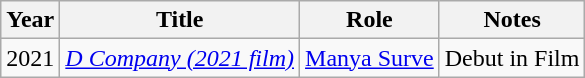<table class="wikitable sortable">
<tr>
<th>Year</th>
<th>Title</th>
<th>Role</th>
<th class="unsortable">Notes</th>
</tr>
<tr>
<td>2021</td>
<td><em><a href='#'>D Company (2021 film)</a></em></td>
<td><a href='#'>Manya Surve</a></td>
<td>Debut in Film</td>
</tr>
</table>
